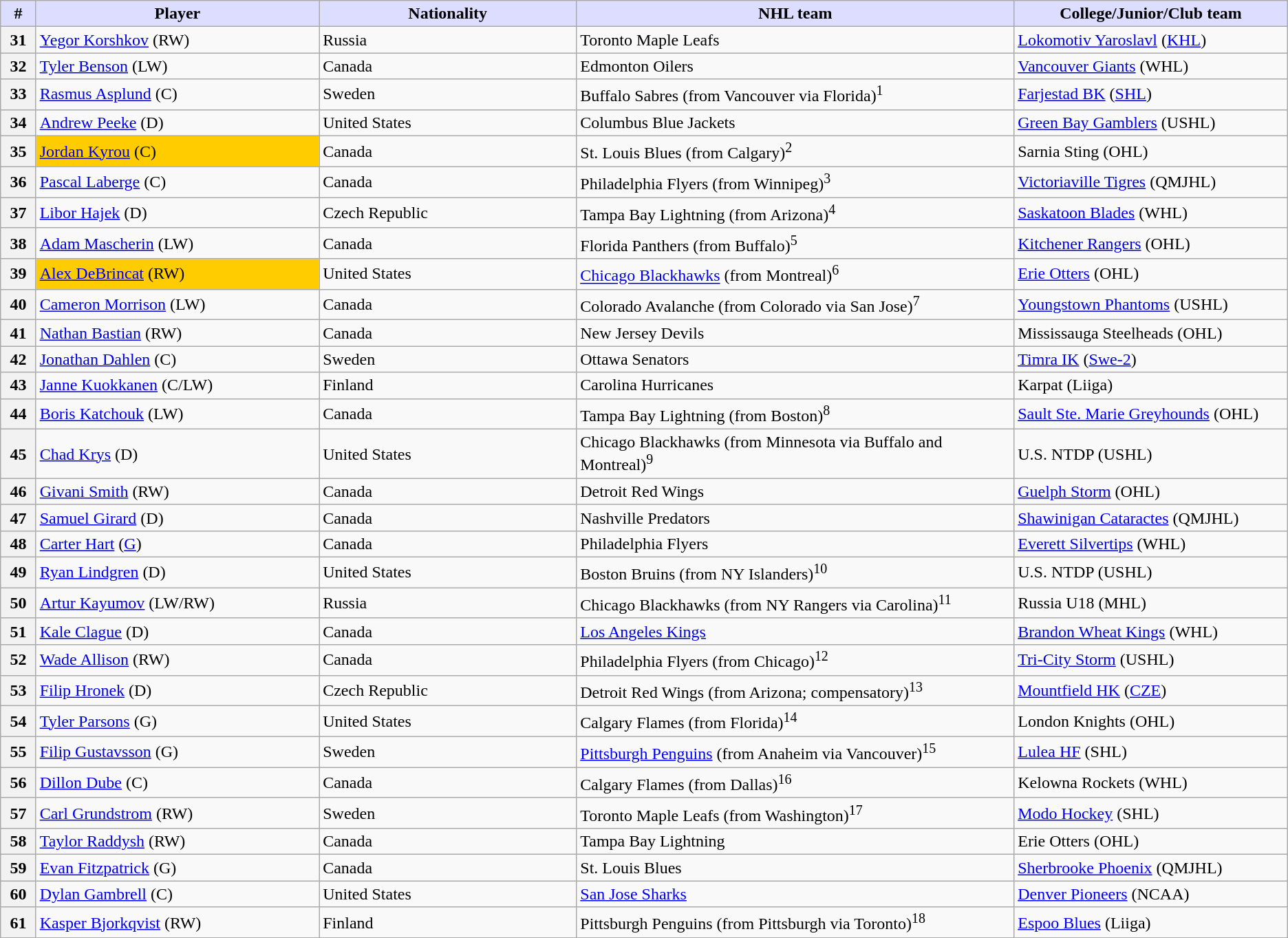<table class="wikitable">
<tr>
<th style="background:#ddf; width:2.75%;">#</th>
<th style="background:#ddf; width:22.0%;">Player</th>
<th style="background:#ddf; width:20.0%;">Nationality</th>
<th style="background:#ddf; width:34.0%;">NHL team</th>
<th style="background:#ddf; width:100.0%;">College/Junior/Club team</th>
</tr>
<tr>
<th>31</th>
<td><a href='#'>Yegor Korshkov</a> (RW)</td>
<td> Russia</td>
<td>Toronto Maple Leafs</td>
<td><a href='#'>Lokomotiv Yaroslavl</a> (<a href='#'>KHL</a>)</td>
</tr>
<tr>
<th>32</th>
<td><a href='#'>Tyler Benson</a> (LW)</td>
<td> Canada</td>
<td>Edmonton Oilers</td>
<td><a href='#'>Vancouver Giants</a> (WHL)</td>
</tr>
<tr>
<th>33</th>
<td><a href='#'>Rasmus Asplund</a> (C)</td>
<td> Sweden</td>
<td>Buffalo Sabres (from Vancouver via Florida)<sup>1</sup></td>
<td><a href='#'>Farjestad BK</a> (<a href='#'>SHL</a>)</td>
</tr>
<tr>
<th>34</th>
<td><a href='#'>Andrew Peeke</a> (D)</td>
<td> United States</td>
<td>Columbus Blue Jackets</td>
<td><a href='#'>Green Bay Gamblers</a> (USHL)</td>
</tr>
<tr>
<th>35</th>
<td bgcolor="#FFCC00"><a href='#'>Jordan Kyrou</a> (C)</td>
<td> Canada</td>
<td>St. Louis Blues (from Calgary)<sup>2</sup></td>
<td>Sarnia Sting (OHL)</td>
</tr>
<tr>
<th>36</th>
<td><a href='#'>Pascal Laberge</a> (C)</td>
<td> Canada</td>
<td>Philadelphia Flyers (from Winnipeg)<sup>3</sup></td>
<td><a href='#'>Victoriaville Tigres</a> (QMJHL)</td>
</tr>
<tr>
<th>37</th>
<td><a href='#'>Libor Hajek</a> (D)</td>
<td> Czech Republic</td>
<td>Tampa Bay Lightning (from Arizona)<sup>4</sup></td>
<td><a href='#'>Saskatoon Blades</a> (WHL)</td>
</tr>
<tr>
<th>38</th>
<td><a href='#'>Adam Mascherin</a> (LW)</td>
<td> Canada</td>
<td>Florida Panthers (from Buffalo)<sup>5</sup></td>
<td><a href='#'>Kitchener Rangers</a> (OHL)</td>
</tr>
<tr>
<th>39</th>
<td bgcolor="#FFCC00"><a href='#'>Alex DeBrincat</a> (RW)</td>
<td> United States</td>
<td><a href='#'>Chicago Blackhawks</a> (from Montreal)<sup>6</sup></td>
<td><a href='#'>Erie Otters</a> (OHL)</td>
</tr>
<tr>
<th>40</th>
<td><a href='#'>Cameron Morrison</a> (LW)</td>
<td> Canada</td>
<td>Colorado Avalanche (from Colorado via San Jose)<sup>7</sup></td>
<td><a href='#'>Youngstown Phantoms</a> (USHL)</td>
</tr>
<tr>
<th>41</th>
<td><a href='#'>Nathan Bastian</a> (RW)</td>
<td> Canada</td>
<td>New Jersey Devils</td>
<td>Mississauga Steelheads (OHL)</td>
</tr>
<tr>
<th>42</th>
<td><a href='#'>Jonathan Dahlen</a> (C)</td>
<td> Sweden</td>
<td>Ottawa Senators</td>
<td><a href='#'>Timra IK</a> (<a href='#'>Swe-2</a>)</td>
</tr>
<tr>
<th>43</th>
<td><a href='#'>Janne Kuokkanen</a> (C/LW)</td>
<td> Finland</td>
<td>Carolina Hurricanes</td>
<td>Karpat (Liiga)</td>
</tr>
<tr>
<th>44</th>
<td><a href='#'>Boris Katchouk</a> (LW)</td>
<td> Canada</td>
<td>Tampa Bay Lightning (from Boston)<sup>8</sup></td>
<td><a href='#'>Sault Ste. Marie Greyhounds</a> (OHL)</td>
</tr>
<tr>
<th>45</th>
<td><a href='#'>Chad Krys</a> (D)</td>
<td> United States</td>
<td>Chicago Blackhawks (from Minnesota via Buffalo and Montreal)<sup>9</sup></td>
<td>U.S. NTDP (USHL)</td>
</tr>
<tr>
<th>46</th>
<td><a href='#'>Givani Smith</a> (RW)</td>
<td> Canada</td>
<td>Detroit Red Wings</td>
<td><a href='#'>Guelph Storm</a> (OHL)</td>
</tr>
<tr>
<th>47</th>
<td><a href='#'>Samuel Girard</a> (D)</td>
<td> Canada</td>
<td>Nashville Predators</td>
<td><a href='#'>Shawinigan Cataractes</a> (QMJHL)</td>
</tr>
<tr>
<th>48</th>
<td><a href='#'>Carter Hart</a> (<a href='#'>G</a>)</td>
<td> Canada</td>
<td>Philadelphia Flyers</td>
<td><a href='#'>Everett Silvertips</a> (WHL)</td>
</tr>
<tr>
<th>49</th>
<td><a href='#'>Ryan Lindgren</a> (D)</td>
<td> United States</td>
<td>Boston Bruins (from NY Islanders)<sup>10</sup></td>
<td>U.S. NTDP (USHL)</td>
</tr>
<tr>
<th>50</th>
<td><a href='#'>Artur Kayumov</a> (LW/RW)</td>
<td> Russia</td>
<td>Chicago Blackhawks (from NY Rangers via Carolina)<sup>11</sup></td>
<td>Russia U18 (MHL)</td>
</tr>
<tr>
<th>51</th>
<td><a href='#'>Kale Clague</a> (D)</td>
<td> Canada</td>
<td><a href='#'>Los Angeles Kings</a></td>
<td><a href='#'>Brandon Wheat Kings</a> (WHL)</td>
</tr>
<tr>
<th>52</th>
<td><a href='#'>Wade Allison</a> (RW)</td>
<td> Canada</td>
<td>Philadelphia Flyers (from Chicago)<sup>12</sup></td>
<td><a href='#'>Tri-City Storm</a> (USHL)</td>
</tr>
<tr>
<th>53</th>
<td><a href='#'>Filip Hronek</a> (D)</td>
<td> Czech Republic</td>
<td>Detroit Red Wings (from Arizona; compensatory)<sup>13</sup></td>
<td><a href='#'>Mountfield HK</a> (<a href='#'>CZE</a>)</td>
</tr>
<tr>
<th>54</th>
<td><a href='#'>Tyler Parsons</a> (G)</td>
<td> United States</td>
<td>Calgary Flames (from Florida)<sup>14</sup></td>
<td>London Knights (OHL)</td>
</tr>
<tr>
<th>55</th>
<td><a href='#'>Filip Gustavsson</a> (G)</td>
<td> Sweden</td>
<td><a href='#'>Pittsburgh Penguins</a> (from Anaheim via Vancouver)<sup>15</sup></td>
<td><a href='#'>Lulea HF</a> (SHL)</td>
</tr>
<tr>
<th>56</th>
<td><a href='#'>Dillon Dube</a> (C)</td>
<td> Canada</td>
<td>Calgary Flames (from Dallas)<sup>16</sup></td>
<td>Kelowna Rockets (WHL)</td>
</tr>
<tr>
<th>57</th>
<td><a href='#'>Carl Grundstrom</a> (RW)</td>
<td> Sweden</td>
<td>Toronto Maple Leafs (from Washington)<sup>17</sup></td>
<td><a href='#'>Modo Hockey</a> (SHL)</td>
</tr>
<tr>
<th>58</th>
<td><a href='#'>Taylor Raddysh</a> (RW)</td>
<td> Canada</td>
<td>Tampa Bay Lightning</td>
<td>Erie Otters (OHL)</td>
</tr>
<tr>
<th>59</th>
<td><a href='#'>Evan Fitzpatrick</a> (G)</td>
<td> Canada</td>
<td>St. Louis Blues</td>
<td><a href='#'>Sherbrooke Phoenix</a> (QMJHL)</td>
</tr>
<tr>
<th>60</th>
<td><a href='#'>Dylan Gambrell</a> (C)</td>
<td> United States</td>
<td><a href='#'>San Jose Sharks</a></td>
<td><a href='#'>Denver Pioneers</a> (NCAA)</td>
</tr>
<tr>
<th>61</th>
<td><a href='#'>Kasper Bjorkqvist</a> (RW)</td>
<td> Finland</td>
<td>Pittsburgh Penguins (from Pittsburgh via Toronto)<sup>18</sup></td>
<td><a href='#'>Espoo Blues</a> (Liiga)</td>
</tr>
</table>
